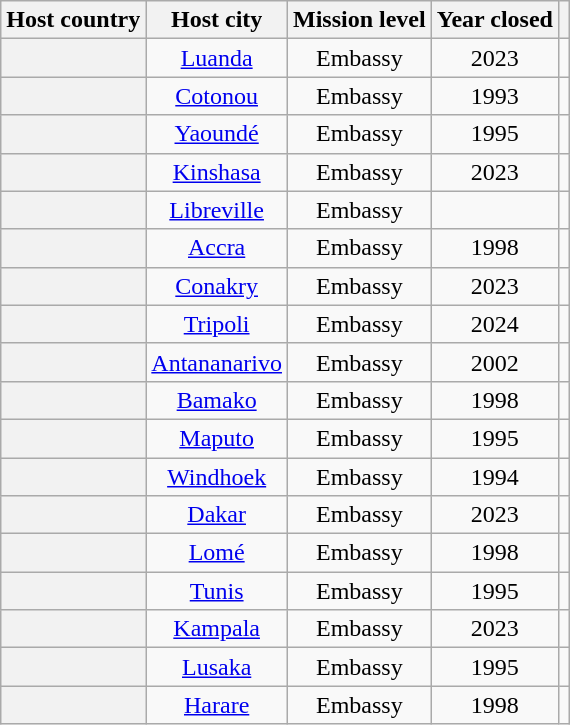<table class="wikitable plainrowheaders" style="text-align:center;">
<tr>
<th scope="col">Host country</th>
<th scope="col">Host city</th>
<th scope="col">Mission level</th>
<th scope="col">Year closed</th>
<th scope="col"></th>
</tr>
<tr>
<th scope="row"></th>
<td><a href='#'>Luanda</a></td>
<td>Embassy</td>
<td>2023</td>
<td></td>
</tr>
<tr>
<th scope="row"></th>
<td><a href='#'>Cotonou</a></td>
<td>Embassy</td>
<td>1993</td>
<td></td>
</tr>
<tr>
<th scope="row"></th>
<td><a href='#'>Yaoundé</a></td>
<td>Embassy</td>
<td>1995</td>
<td></td>
</tr>
<tr>
<th scope="row"></th>
<td><a href='#'>Kinshasa</a></td>
<td>Embassy</td>
<td>2023</td>
<td></td>
</tr>
<tr>
<th scope="row"></th>
<td><a href='#'>Libreville</a></td>
<td>Embassy</td>
<td></td>
<td></td>
</tr>
<tr>
<th scope="row"></th>
<td><a href='#'>Accra</a></td>
<td>Embassy</td>
<td>1998</td>
<td></td>
</tr>
<tr>
<th scope="row"></th>
<td><a href='#'>Conakry</a></td>
<td>Embassy</td>
<td>2023</td>
<td></td>
</tr>
<tr>
<th scope="row"></th>
<td><a href='#'>Tripoli</a></td>
<td>Embassy</td>
<td>2024</td>
<td></td>
</tr>
<tr>
<th scope="row"></th>
<td><a href='#'>Antananarivo</a></td>
<td>Embassy</td>
<td>2002</td>
<td></td>
</tr>
<tr>
<th scope="row"></th>
<td><a href='#'>Bamako</a></td>
<td>Embassy</td>
<td>1998</td>
<td></td>
</tr>
<tr>
<th scope="row"></th>
<td><a href='#'>Maputo</a></td>
<td>Embassy</td>
<td>1995</td>
<td></td>
</tr>
<tr>
<th scope="row"></th>
<td><a href='#'>Windhoek</a></td>
<td>Embassy</td>
<td>1994</td>
<td></td>
</tr>
<tr>
<th scope="row"></th>
<td><a href='#'>Dakar</a></td>
<td>Embassy</td>
<td>2023</td>
<td></td>
</tr>
<tr>
<th scope="row"></th>
<td><a href='#'>Lomé</a></td>
<td>Embassy</td>
<td>1998</td>
<td></td>
</tr>
<tr>
<th scope="row"></th>
<td><a href='#'>Tunis</a></td>
<td>Embassy</td>
<td>1995</td>
<td></td>
</tr>
<tr>
<th scope="row"></th>
<td><a href='#'>Kampala</a></td>
<td>Embassy</td>
<td>2023</td>
<td></td>
</tr>
<tr>
<th scope="row"></th>
<td><a href='#'>Lusaka</a></td>
<td>Embassy</td>
<td>1995</td>
<td></td>
</tr>
<tr>
<th scope="row"></th>
<td><a href='#'>Harare</a></td>
<td>Embassy</td>
<td>1998</td>
<td></td>
</tr>
</table>
